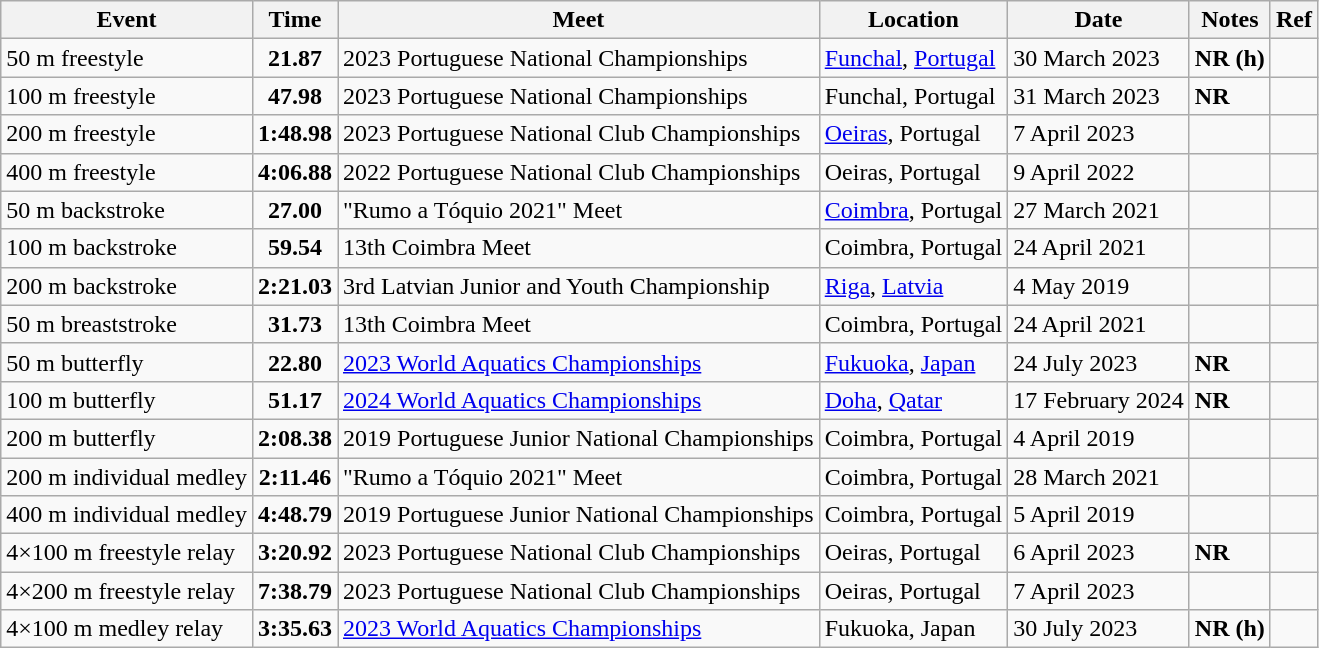<table class="wikitable">
<tr>
<th>Event</th>
<th>Time</th>
<th>Meet</th>
<th>Location</th>
<th>Date</th>
<th>Notes</th>
<th>Ref</th>
</tr>
<tr>
<td>50 m freestyle</td>
<td style="text-align:center;"><strong>21.87</strong></td>
<td>2023 Portuguese National Championships</td>
<td><a href='#'>Funchal</a>, <a href='#'>Portugal</a></td>
<td>30 March 2023</td>
<td><strong>NR (h)</strong></td>
<td></td>
</tr>
<tr>
<td>100 m freestyle</td>
<td style="text-align:center;"><strong>47.98</strong></td>
<td>2023 Portuguese National Championships</td>
<td>Funchal, Portugal</td>
<td>31 March 2023</td>
<td><strong>NR</strong></td>
<td></td>
</tr>
<tr>
<td>200 m freestyle</td>
<td style="text-align:center;"><strong>1:48.98</strong></td>
<td>2023 Portuguese National Club Championships</td>
<td><a href='#'>Oeiras</a>, Portugal</td>
<td>7 April 2023</td>
<td></td>
<td></td>
</tr>
<tr>
<td>400 m freestyle</td>
<td style="text-align:center;"><strong>4:06.88</strong></td>
<td>2022 Portuguese National Club Championships</td>
<td>Oeiras, Portugal</td>
<td>9 April 2022</td>
<td></td>
<td></td>
</tr>
<tr>
<td>50 m backstroke</td>
<td style="text-align:center;"><strong>27.00</strong></td>
<td>"Rumo a Tóquio 2021" Meet</td>
<td><a href='#'>Coimbra</a>, Portugal</td>
<td>27 March 2021</td>
<td></td>
<td></td>
</tr>
<tr>
<td>100 m backstroke</td>
<td style="text-align:center;"><strong>59.54</strong></td>
<td>13th Coimbra Meet</td>
<td>Coimbra, Portugal</td>
<td>24 April 2021</td>
<td></td>
<td></td>
</tr>
<tr>
<td>200 m backstroke</td>
<td style="text-align:center;"><strong>2:21.03</strong></td>
<td>3rd Latvian Junior and Youth Championship</td>
<td><a href='#'>Riga</a>, <a href='#'>Latvia</a></td>
<td>4 May 2019</td>
<td></td>
<td></td>
</tr>
<tr>
<td>50 m breaststroke</td>
<td style="text-align:center;"><strong>31.73</strong></td>
<td>13th Coimbra Meet</td>
<td>Coimbra, Portugal</td>
<td>24 April 2021</td>
<td></td>
<td></td>
</tr>
<tr>
<td>50 m butterfly</td>
<td style="text-align:center;"><strong>22.80</strong></td>
<td><a href='#'>2023 World Aquatics Championships</a></td>
<td><a href='#'>Fukuoka</a>, <a href='#'>Japan</a></td>
<td>24 July 2023</td>
<td><strong>NR</strong></td>
<td></td>
</tr>
<tr>
<td>100 m butterfly</td>
<td style="text-align:center;"><strong>51.17</strong></td>
<td><a href='#'>2024 World Aquatics Championships</a></td>
<td><a href='#'>Doha</a>, <a href='#'>Qatar</a></td>
<td>17 February 2024</td>
<td><strong>NR</strong></td>
<td></td>
</tr>
<tr>
<td>200 m butterfly</td>
<td style="text-align:center;"><strong>2:08.38</strong></td>
<td>2019 Portuguese Junior National Championships</td>
<td>Coimbra, Portugal</td>
<td>4 April 2019</td>
<td></td>
<td></td>
</tr>
<tr>
<td>200 m individual medley</td>
<td style="text-align:center;"><strong>2:11.46</strong></td>
<td>"Rumo a Tóquio 2021" Meet</td>
<td>Coimbra, Portugal</td>
<td>28 March 2021</td>
<td></td>
<td></td>
</tr>
<tr>
<td>400 m individual medley</td>
<td style="text-align:center;"><strong>4:48.79</strong></td>
<td>2019 Portuguese Junior National Championships</td>
<td>Coimbra, Portugal</td>
<td>5 April 2019</td>
<td></td>
<td></td>
</tr>
<tr>
<td>4×100 m freestyle relay</td>
<td style="text-align:center;"><strong>3:20.92</strong></td>
<td>2023 Portuguese National Club Championships</td>
<td>Oeiras, Portugal</td>
<td>6 April 2023</td>
<td><strong>NR</strong></td>
<td></td>
</tr>
<tr>
<td>4×200 m freestyle relay</td>
<td style="text-align:center;"><strong>7:38.79</strong></td>
<td>2023 Portuguese National Club Championships</td>
<td>Oeiras, Portugal</td>
<td>7 April 2023</td>
<td></td>
<td></td>
</tr>
<tr>
<td>4×100 m medley relay</td>
<td style="text-align:center;"><strong>3:35.63</strong></td>
<td><a href='#'>2023 World Aquatics Championships</a></td>
<td>Fukuoka, Japan</td>
<td>30 July 2023</td>
<td><strong>NR (h)</strong></td>
<td></td>
</tr>
</table>
